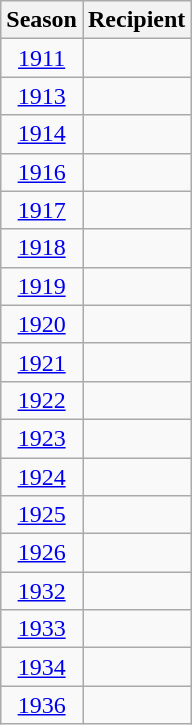<table class="wikitable sortable" style="text-align:center">
<tr>
<th>Season</th>
<th>Recipient</th>
</tr>
<tr>
<td><a href='#'>1911</a></td>
<td align=left></td>
</tr>
<tr>
<td><a href='#'>1913</a></td>
<td align=left></td>
</tr>
<tr>
<td><a href='#'>1914</a></td>
<td align=left></td>
</tr>
<tr>
<td><a href='#'>1916</a></td>
<td align=left></td>
</tr>
<tr>
<td><a href='#'>1917</a></td>
<td align=left></td>
</tr>
<tr>
<td><a href='#'>1918</a></td>
<td align=left></td>
</tr>
<tr>
<td><a href='#'>1919</a></td>
<td align=left></td>
</tr>
<tr>
<td><a href='#'>1920</a></td>
<td align=left></td>
</tr>
<tr>
<td><a href='#'>1921</a></td>
<td align=left></td>
</tr>
<tr>
<td><a href='#'>1922</a></td>
<td align=left></td>
</tr>
<tr>
<td><a href='#'>1923</a></td>
<td align=left></td>
</tr>
<tr>
<td><a href='#'>1924</a></td>
<td align=left></td>
</tr>
<tr>
<td><a href='#'>1925</a></td>
<td align=left></td>
</tr>
<tr>
<td><a href='#'>1926</a></td>
<td align=left></td>
</tr>
<tr>
<td><a href='#'>1932</a></td>
<td align=left></td>
</tr>
<tr>
<td><a href='#'>1933</a></td>
<td align=left></td>
</tr>
<tr>
<td><a href='#'>1934</a></td>
<td align=left></td>
</tr>
<tr>
<td><a href='#'>1936</a></td>
<td align=left></td>
</tr>
</table>
